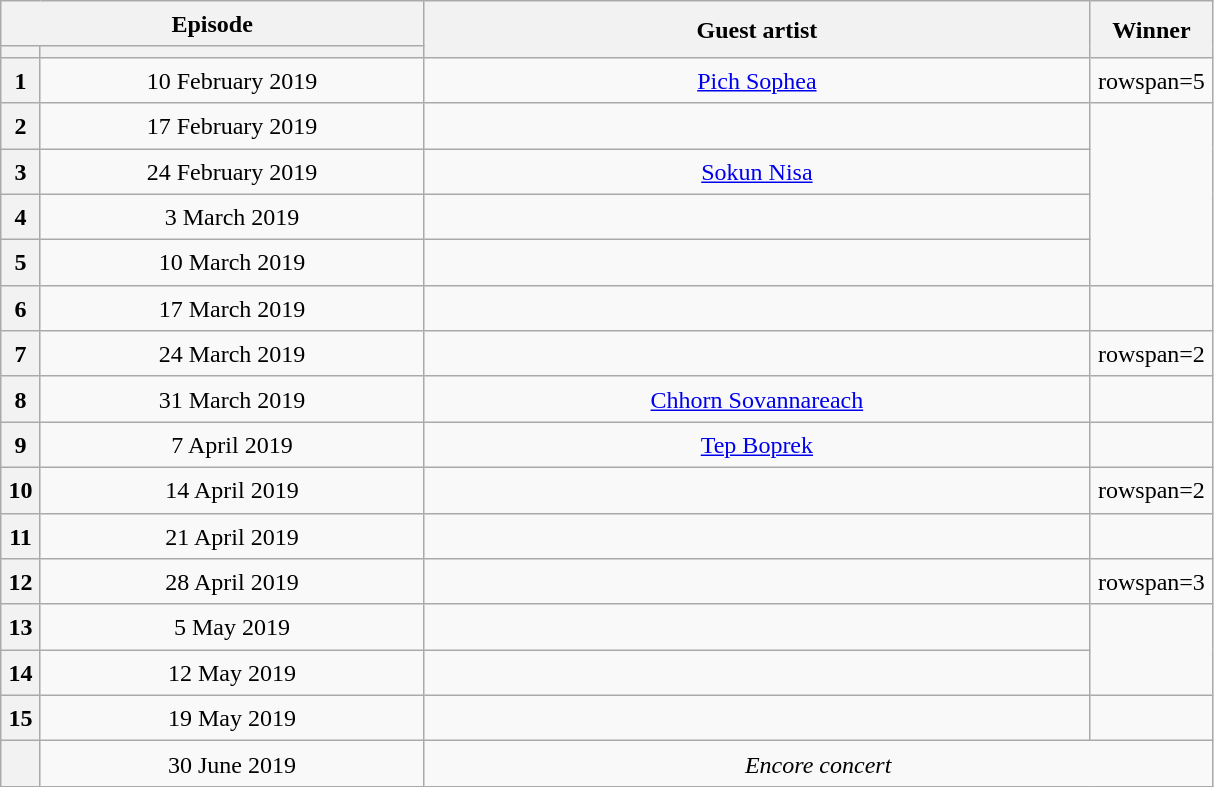<table class="wikitable plainrowheaders mw-collapsible" style="text-align:center; line-height:23px; width:64%;">
<tr>
<th colspan="2" width="24%">Episode</th>
<th rowspan="2" width="40%">Guest artist</th>
<th rowspan="2" width="1%">Winner</th>
</tr>
<tr>
<th width="01%"></th>
<th></th>
</tr>
<tr>
<th>1</th>
<td>10 February 2019</td>
<td><a href='#'>Pich Sophea</a></td>
<td>rowspan=5 </td>
</tr>
<tr>
<th>2</th>
<td>17 February 2019</td>
<td></td>
</tr>
<tr>
<th>3</th>
<td>24 February 2019</td>
<td><a href='#'>Sokun Nisa</a></td>
</tr>
<tr>
<th>4</th>
<td>3 March 2019</td>
<td></td>
</tr>
<tr>
<th>5</th>
<td>10 March 2019</td>
<td></td>
</tr>
<tr>
<th>6</th>
<td>17 March 2019</td>
<td></td>
<td></td>
</tr>
<tr>
<th>7</th>
<td>24 March 2019</td>
<td></td>
<td>rowspan=2 </td>
</tr>
<tr>
<th>8</th>
<td>31 March 2019</td>
<td><a href='#'>Chhorn Sovannareach</a></td>
</tr>
<tr>
<th>9</th>
<td>7 April 2019</td>
<td><a href='#'>Tep Boprek</a></td>
<td></td>
</tr>
<tr>
<th>10</th>
<td>14 April 2019</td>
<td></td>
<td>rowspan=2 </td>
</tr>
<tr>
<th>11</th>
<td>21 April 2019</td>
<td></td>
</tr>
<tr>
<th>12</th>
<td>28 April 2019</td>
<td></td>
<td>rowspan=3 </td>
</tr>
<tr>
<th>13</th>
<td>5 May 2019</td>
<td></td>
</tr>
<tr>
<th>14</th>
<td>12 May 2019</td>
<td></td>
</tr>
<tr>
<th>15</th>
<td>19 May 2019</td>
<td></td>
<td></td>
</tr>
<tr>
<th></th>
<td>30 June 2019</td>
<td colspan=2><em>Encore concert</em></td>
</tr>
</table>
